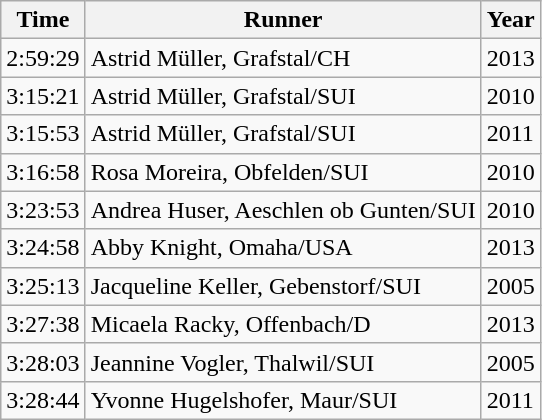<table class=wikitable>
<tr>
<th>Time</th>
<th>Runner</th>
<th>Year</th>
</tr>
<tr>
<td>2:59:29</td>
<td>Astrid Müller, Grafstal/CH</td>
<td>2013</td>
</tr>
<tr>
<td>3:15:21</td>
<td>Astrid Müller, Grafstal/SUI</td>
<td>2010</td>
</tr>
<tr>
<td>3:15:53</td>
<td>Astrid Müller, Grafstal/SUI</td>
<td>2011</td>
</tr>
<tr>
<td>3:16:58</td>
<td>Rosa Moreira, Obfelden/SUI</td>
<td>2010</td>
</tr>
<tr>
<td>3:23:53</td>
<td>Andrea Huser, Aeschlen ob Gunten/SUI</td>
<td>2010</td>
</tr>
<tr>
<td>3:24:58</td>
<td>Abby Knight, Omaha/USA</td>
<td>2013</td>
</tr>
<tr>
<td>3:25:13</td>
<td>Jacqueline Keller, Gebenstorf/SUI</td>
<td>2005</td>
</tr>
<tr>
<td>3:27:38</td>
<td>Micaela Racky, Offenbach/D</td>
<td>2013</td>
</tr>
<tr>
<td>3:28:03</td>
<td>Jeannine Vogler, Thalwil/SUI</td>
<td>2005</td>
</tr>
<tr>
<td>3:28:44</td>
<td>Yvonne Hugelshofer, Maur/SUI</td>
<td>2011</td>
</tr>
</table>
